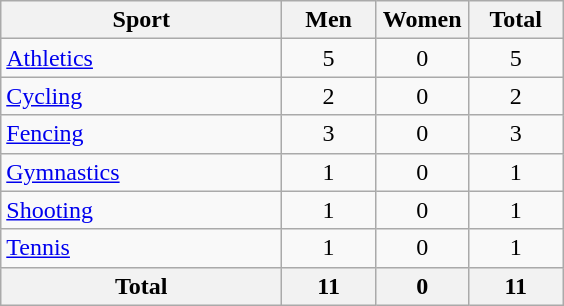<table class="wikitable sortable" style=text-align:center>
<tr>
<th width=180>Sport</th>
<th width=55>Men</th>
<th width=55>Women</th>
<th width=55>Total</th>
</tr>
<tr>
<td align=left><a href='#'>Athletics</a></td>
<td>5</td>
<td>0</td>
<td>5</td>
</tr>
<tr>
<td align=left><a href='#'>Cycling</a></td>
<td>2</td>
<td>0</td>
<td>2</td>
</tr>
<tr>
<td align=left><a href='#'>Fencing</a></td>
<td>3</td>
<td>0</td>
<td>3</td>
</tr>
<tr>
<td align=left><a href='#'>Gymnastics</a></td>
<td>1</td>
<td>0</td>
<td>1</td>
</tr>
<tr>
<td align=left><a href='#'>Shooting</a></td>
<td>1</td>
<td>0</td>
<td>1</td>
</tr>
<tr>
<td align=left><a href='#'>Tennis</a></td>
<td>1</td>
<td>0</td>
<td>1</td>
</tr>
<tr>
<th>Total</th>
<th>11</th>
<th>0</th>
<th>11</th>
</tr>
</table>
